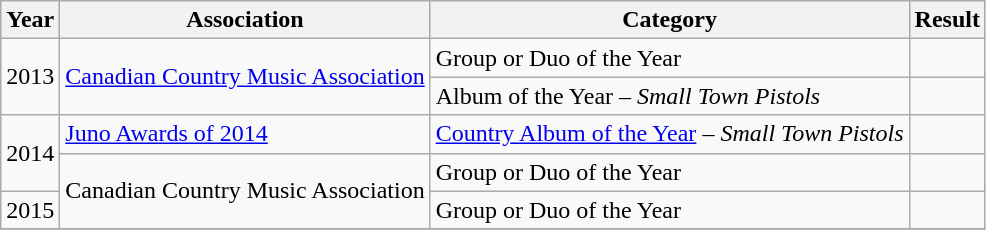<table class="wikitable">
<tr>
<th>Year</th>
<th>Association</th>
<th>Category</th>
<th>Result</th>
</tr>
<tr>
<td rowspan="2">2013</td>
<td rowspan="2"><a href='#'>Canadian Country Music Association</a></td>
<td>Group or Duo of the Year</td>
<td></td>
</tr>
<tr>
<td>Album of the Year – <em>Small Town Pistols</em></td>
<td></td>
</tr>
<tr>
<td rowspan="2">2014</td>
<td><a href='#'>Juno Awards of 2014</a></td>
<td><a href='#'>Country Album of the Year</a> – <em>Small Town Pistols</em></td>
<td></td>
</tr>
<tr>
<td rowspan="2">Canadian Country Music Association</td>
<td>Group or Duo of the Year</td>
<td></td>
</tr>
<tr>
<td>2015</td>
<td>Group or Duo of the Year</td>
<td></td>
</tr>
<tr>
</tr>
</table>
